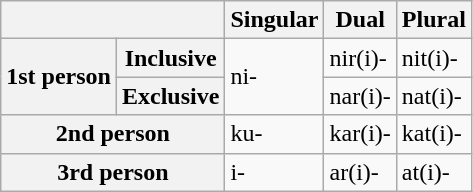<table class="wikitable">
<tr>
<th colspan="2"></th>
<th>Singular</th>
<th>Dual</th>
<th>Plural</th>
</tr>
<tr>
<th rowspan="2">1st person</th>
<th>Inclusive</th>
<td rowspan="2">ni-</td>
<td>nir(i)-</td>
<td>nit(i)-</td>
</tr>
<tr>
<th>Exclusive</th>
<td>nar(i)-</td>
<td>nat(i)-</td>
</tr>
<tr>
<th colspan="2">2nd person</th>
<td>ku-</td>
<td>kar(i)-</td>
<td>kat(i)-</td>
</tr>
<tr>
<th colspan="2">3rd person</th>
<td>i-</td>
<td>ar(i)-</td>
<td>at(i)-</td>
</tr>
</table>
